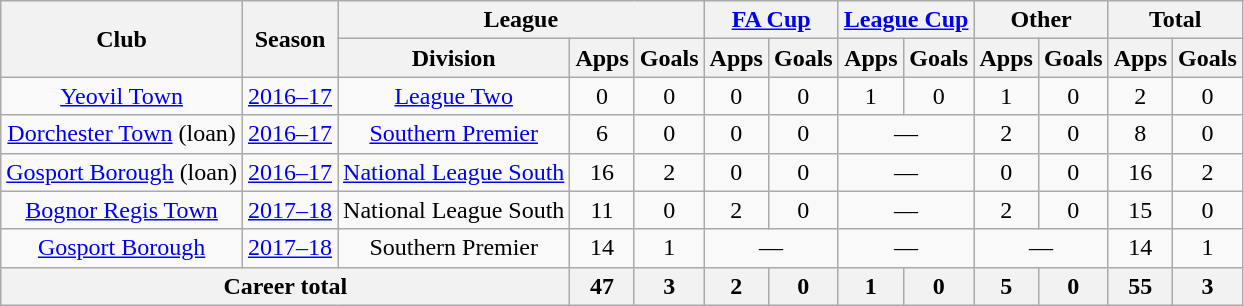<table class="wikitable" style="text-align: center;">
<tr>
<th rowspan="2">Club</th>
<th rowspan="2">Season</th>
<th colspan="3">League</th>
<th colspan="2"><a href='#'>FA Cup</a></th>
<th colspan="2"><a href='#'>League Cup</a></th>
<th colspan="2">Other</th>
<th colspan="2">Total</th>
</tr>
<tr>
<th>Division</th>
<th>Apps</th>
<th>Goals</th>
<th>Apps</th>
<th>Goals</th>
<th>Apps</th>
<th>Goals</th>
<th>Apps</th>
<th>Goals</th>
<th>Apps</th>
<th>Goals</th>
</tr>
<tr>
<td><a href='#'>Yeovil Town</a></td>
<td><a href='#'>2016–17</a></td>
<td><a href='#'>League Two</a></td>
<td>0</td>
<td>0</td>
<td>0</td>
<td>0</td>
<td>1</td>
<td>0</td>
<td>1</td>
<td>0</td>
<td>2</td>
<td>0</td>
</tr>
<tr>
<td><a href='#'>Dorchester Town</a> (loan)</td>
<td><a href='#'>2016–17</a></td>
<td><a href='#'>Southern Premier</a></td>
<td>6</td>
<td>0</td>
<td>0</td>
<td>0</td>
<td colspan=2>—</td>
<td>2</td>
<td>0</td>
<td>8</td>
<td>0</td>
</tr>
<tr>
<td><a href='#'>Gosport Borough</a> (loan)</td>
<td><a href='#'>2016–17</a></td>
<td><a href='#'>National League South</a></td>
<td>16</td>
<td>2</td>
<td>0</td>
<td>0</td>
<td colspan=2>—</td>
<td>0</td>
<td>0</td>
<td>16</td>
<td>2</td>
</tr>
<tr>
<td><a href='#'>Bognor Regis Town</a></td>
<td><a href='#'>2017–18</a></td>
<td>National League South</td>
<td>11</td>
<td>0</td>
<td>2</td>
<td>0</td>
<td colspan=2>—</td>
<td>2</td>
<td>0</td>
<td>15</td>
<td>0</td>
</tr>
<tr>
<td><a href='#'>Gosport Borough</a></td>
<td><a href='#'>2017–18</a></td>
<td>Southern Premier</td>
<td>14</td>
<td>1</td>
<td colspan=2>—</td>
<td colspan=2>—</td>
<td colspan=2>—</td>
<td>14</td>
<td>1</td>
</tr>
<tr>
<th colspan=3>Career total</th>
<th>47</th>
<th>3</th>
<th>2</th>
<th>0</th>
<th>1</th>
<th>0</th>
<th>5</th>
<th>0</th>
<th>55</th>
<th>3</th>
</tr>
</table>
